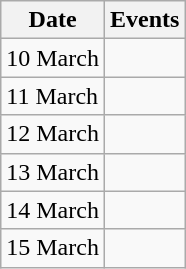<table class="wikitable floatright">
<tr>
<th>Date</th>
<th>Events</th>
</tr>
<tr>
<td>10 March</td>
<td></td>
</tr>
<tr>
<td>11 March</td>
<td></td>
</tr>
<tr>
<td>12 March</td>
<td></td>
</tr>
<tr>
<td>13 March</td>
<td></td>
</tr>
<tr>
<td>14 March</td>
<td></td>
</tr>
<tr>
<td>15 March</td>
<td></td>
</tr>
</table>
